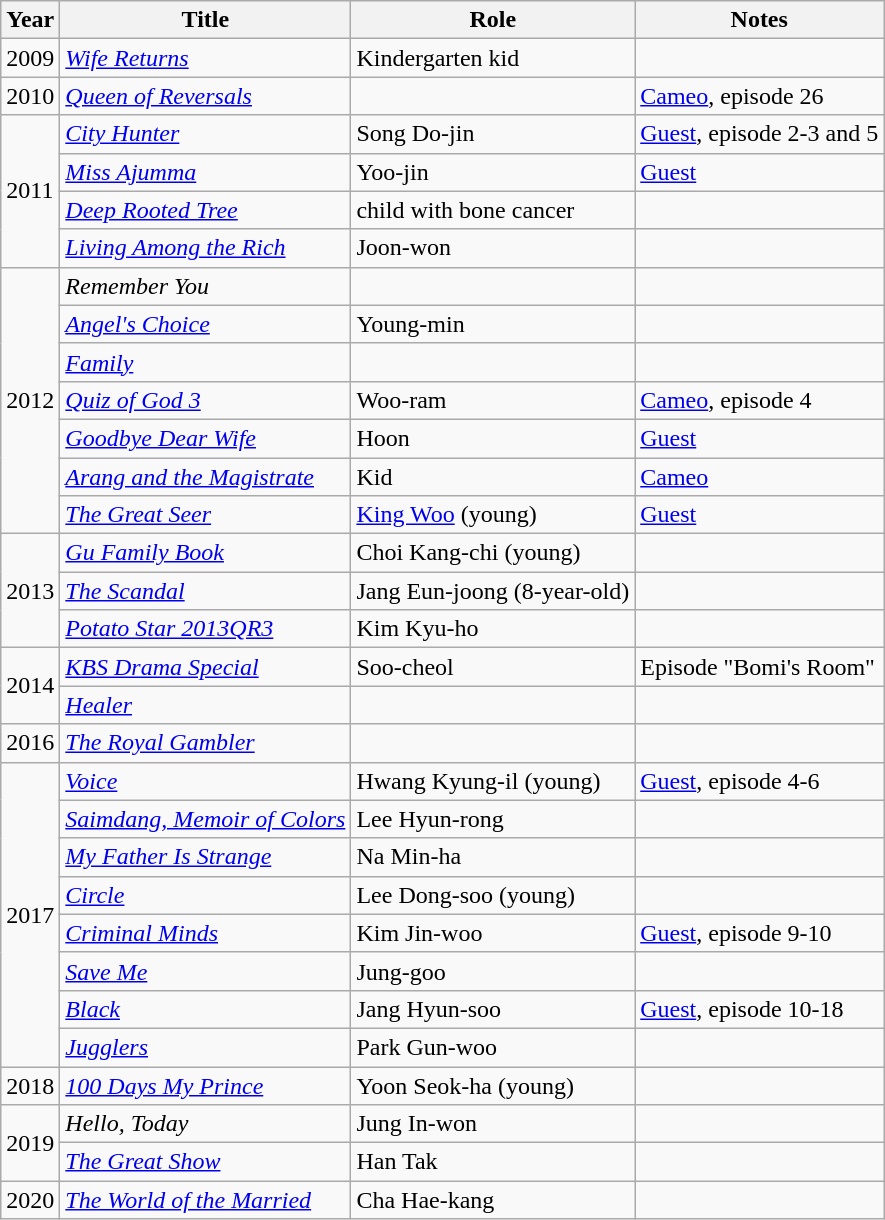<table class="wikitable">
<tr>
<th width=10>Year</th>
<th>Title</th>
<th>Role</th>
<th>Notes</th>
</tr>
<tr>
<td>2009</td>
<td><em><a href='#'>Wife Returns</a></em></td>
<td>Kindergarten kid</td>
<td></td>
</tr>
<tr>
<td>2010</td>
<td><em><a href='#'>Queen of Reversals</a></em></td>
<td></td>
<td><a href='#'>Cameo</a>, episode 26</td>
</tr>
<tr>
<td rowspan=4>2011</td>
<td><em><a href='#'>City Hunter</a></em></td>
<td>Song Do-jin</td>
<td><a href='#'>Guest</a>, episode 2-3 and 5</td>
</tr>
<tr>
<td><em><a href='#'>Miss Ajumma</a></em></td>
<td>Yoo-jin</td>
<td><a href='#'>Guest</a></td>
</tr>
<tr>
<td><em><a href='#'>Deep Rooted Tree</a></em></td>
<td>child with bone cancer</td>
<td></td>
</tr>
<tr>
<td><em><a href='#'>Living Among the Rich</a></em></td>
<td>Joon-won</td>
<td></td>
</tr>
<tr>
<td rowspan=7>2012</td>
<td><em>Remember You</em></td>
<td></td>
<td></td>
</tr>
<tr>
<td><em><a href='#'>Angel's Choice</a></em></td>
<td>Young-min</td>
<td></td>
</tr>
<tr>
<td><em><a href='#'>Family</a></em></td>
<td></td>
<td></td>
</tr>
<tr>
<td><em><a href='#'>Quiz of God 3</a></em></td>
<td>Woo-ram</td>
<td><a href='#'>Cameo</a>, episode 4</td>
</tr>
<tr>
<td><em><a href='#'>Goodbye Dear Wife</a></em></td>
<td>Hoon</td>
<td><a href='#'>Guest</a></td>
</tr>
<tr>
<td><em><a href='#'>Arang and the Magistrate</a></em></td>
<td>Kid</td>
<td><a href='#'>Cameo</a></td>
</tr>
<tr>
<td><em><a href='#'>The Great Seer</a></em></td>
<td><a href='#'>King Woo</a> (young)</td>
<td><a href='#'>Guest</a></td>
</tr>
<tr>
<td rowspan=3>2013</td>
<td><em><a href='#'>Gu Family Book</a></em></td>
<td>Choi Kang-chi (young)</td>
<td></td>
</tr>
<tr>
<td><em><a href='#'>The Scandal</a></em></td>
<td>Jang Eun-joong (8-year-old)</td>
<td></td>
</tr>
<tr>
<td><em><a href='#'>Potato Star 2013QR3</a></em></td>
<td>Kim Kyu-ho</td>
<td></td>
</tr>
<tr>
<td rowspan=2>2014</td>
<td><em><a href='#'>KBS Drama Special</a></em></td>
<td>Soo-cheol</td>
<td>Episode "Bomi's Room"</td>
</tr>
<tr>
<td><em><a href='#'>Healer</a></em></td>
<td></td>
<td></td>
</tr>
<tr>
<td>2016</td>
<td><em><a href='#'>The Royal Gambler</a></em></td>
<td></td>
<td></td>
</tr>
<tr>
<td rowspan=8>2017</td>
<td><em><a href='#'>Voice</a></em></td>
<td>Hwang Kyung-il (young)</td>
<td><a href='#'>Guest</a>, episode 4-6</td>
</tr>
<tr>
<td><em><a href='#'>Saimdang, Memoir of Colors</a></em></td>
<td>Lee Hyun-rong</td>
<td></td>
</tr>
<tr>
<td><em><a href='#'>My Father Is Strange</a></em></td>
<td>Na Min-ha</td>
<td></td>
</tr>
<tr>
<td><em><a href='#'>Circle</a></em></td>
<td>Lee Dong-soo (young)</td>
<td></td>
</tr>
<tr>
<td><em><a href='#'>Criminal Minds</a></em></td>
<td>Kim Jin-woo</td>
<td><a href='#'>Guest</a>, episode 9-10</td>
</tr>
<tr>
<td><em><a href='#'>Save Me</a></em></td>
<td>Jung-goo</td>
<td></td>
</tr>
<tr>
<td><em><a href='#'>Black</a></em></td>
<td>Jang Hyun-soo</td>
<td><a href='#'>Guest</a>, episode 10-18</td>
</tr>
<tr>
<td><em><a href='#'>Jugglers</a></em></td>
<td>Park Gun-woo</td>
<td></td>
</tr>
<tr>
<td>2018</td>
<td><em><a href='#'>100 Days My Prince</a></em></td>
<td>Yoon Seok-ha (young)</td>
<td></td>
</tr>
<tr>
<td rowspan=2>2019</td>
<td><em>Hello, Today</em></td>
<td>Jung In-won</td>
<td></td>
</tr>
<tr>
<td><em><a href='#'>The Great Show</a></em></td>
<td>Han Tak</td>
<td></td>
</tr>
<tr>
<td>2020</td>
<td><em><a href='#'>The World of the Married</a></em></td>
<td>Cha Hae-kang</td>
<td></td>
</tr>
</table>
